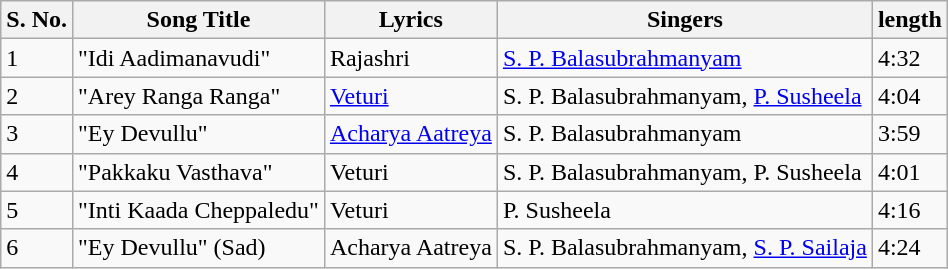<table class="wikitable">
<tr>
<th>S. No.</th>
<th>Song Title</th>
<th>Lyrics</th>
<th>Singers</th>
<th>length</th>
</tr>
<tr>
<td>1</td>
<td>"Idi Aadimanavudi"</td>
<td>Rajashri</td>
<td><a href='#'>S. P. Balasubrahmanyam</a></td>
<td>4:32</td>
</tr>
<tr>
<td>2</td>
<td>"Arey Ranga Ranga"</td>
<td><a href='#'>Veturi</a></td>
<td>S. P. Balasubrahmanyam, <a href='#'>P. Susheela</a></td>
<td>4:04</td>
</tr>
<tr>
<td>3</td>
<td>"Ey Devullu"</td>
<td><a href='#'>Acharya Aatreya</a></td>
<td>S. P. Balasubrahmanyam</td>
<td>3:59</td>
</tr>
<tr>
<td>4</td>
<td>"Pakkaku Vasthava"</td>
<td>Veturi</td>
<td>S. P. Balasubrahmanyam, P. Susheela</td>
<td>4:01</td>
</tr>
<tr>
<td>5</td>
<td>"Inti Kaada Cheppaledu"</td>
<td>Veturi</td>
<td>P. Susheela</td>
<td>4:16</td>
</tr>
<tr>
<td>6</td>
<td>"Ey Devullu" (Sad)</td>
<td>Acharya Aatreya</td>
<td>S. P. Balasubrahmanyam, <a href='#'>S. P. Sailaja</a></td>
<td>4:24</td>
</tr>
</table>
